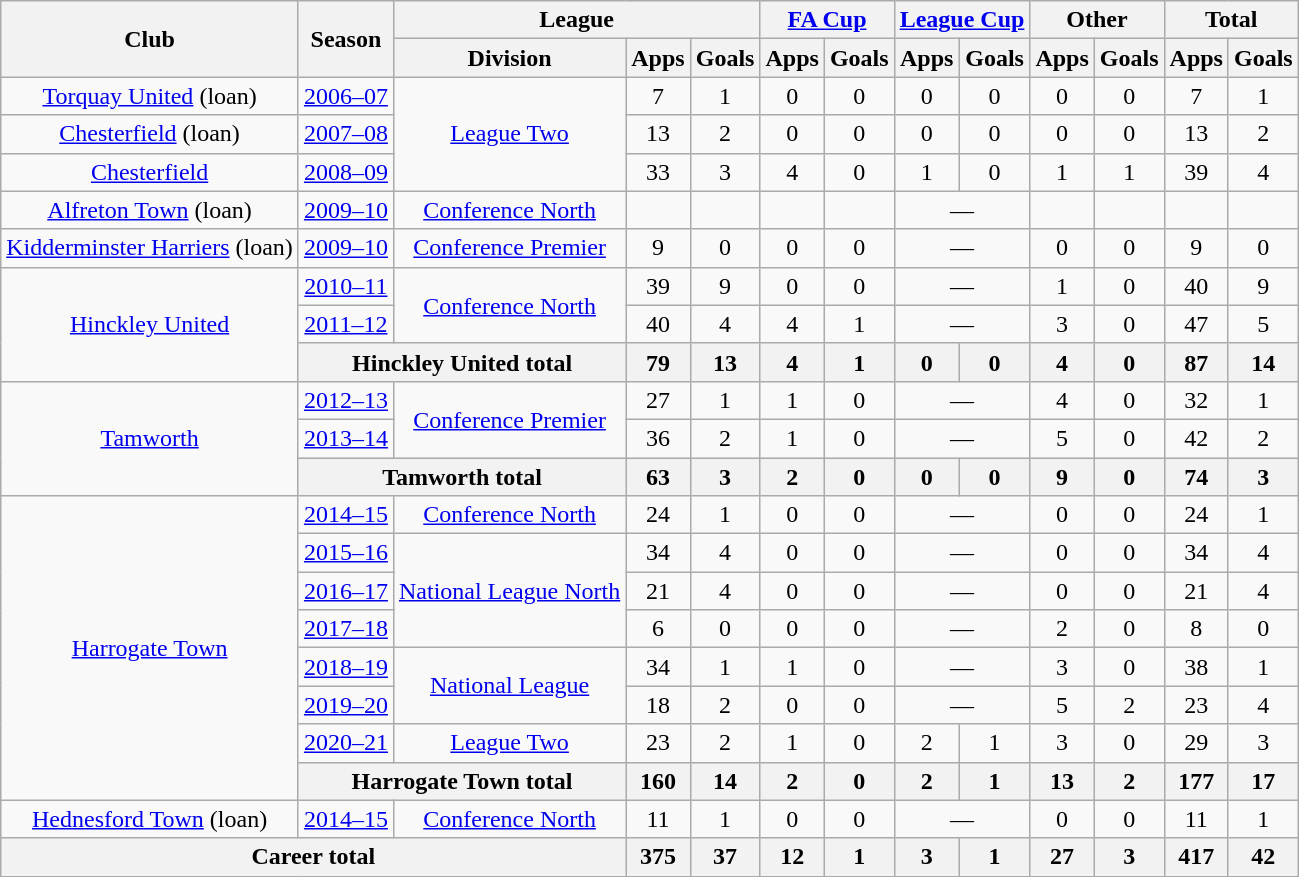<table class="wikitable" style="text-align:center">
<tr>
<th rowspan="2">Club</th>
<th rowspan="2">Season</th>
<th colspan="3">League</th>
<th colspan="2"><a href='#'>FA Cup</a></th>
<th colspan="2"><a href='#'>League Cup</a></th>
<th colspan="2">Other</th>
<th colspan="2">Total</th>
</tr>
<tr>
<th>Division</th>
<th>Apps</th>
<th>Goals</th>
<th>Apps</th>
<th>Goals</th>
<th>Apps</th>
<th>Goals</th>
<th>Apps</th>
<th>Goals</th>
<th>Apps</th>
<th>Goals</th>
</tr>
<tr>
<td><a href='#'>Torquay United</a> (loan)</td>
<td><a href='#'>2006–07</a></td>
<td rowspan="3"><a href='#'>League Two</a></td>
<td>7</td>
<td>1</td>
<td>0</td>
<td>0</td>
<td>0</td>
<td>0</td>
<td>0</td>
<td>0</td>
<td>7</td>
<td>1</td>
</tr>
<tr>
<td><a href='#'>Chesterfield</a> (loan)</td>
<td><a href='#'>2007–08</a></td>
<td>13</td>
<td>2</td>
<td>0</td>
<td>0</td>
<td>0</td>
<td>0</td>
<td>0</td>
<td>0</td>
<td>13</td>
<td>2</td>
</tr>
<tr>
<td><a href='#'>Chesterfield</a></td>
<td><a href='#'>2008–09</a></td>
<td>33</td>
<td>3</td>
<td>4</td>
<td>0</td>
<td>1</td>
<td>0</td>
<td>1</td>
<td>1</td>
<td>39</td>
<td>4</td>
</tr>
<tr>
<td><a href='#'>Alfreton Town</a> (loan)</td>
<td><a href='#'>2009–10</a></td>
<td><a href='#'>Conference North</a></td>
<td></td>
<td></td>
<td></td>
<td></td>
<td colspan="2">—</td>
<td></td>
<td></td>
<td></td>
<td></td>
</tr>
<tr>
<td><a href='#'>Kidderminster Harriers</a> (loan)</td>
<td><a href='#'>2009–10</a></td>
<td><a href='#'>Conference Premier</a></td>
<td>9</td>
<td>0</td>
<td>0</td>
<td>0</td>
<td colspan="2">—</td>
<td>0</td>
<td>0</td>
<td>9</td>
<td>0</td>
</tr>
<tr>
<td rowspan="3"><a href='#'>Hinckley United</a></td>
<td><a href='#'>2010–11</a></td>
<td rowspan="2"><a href='#'>Conference North</a></td>
<td>39</td>
<td>9</td>
<td>0</td>
<td>0</td>
<td colspan="2">—</td>
<td>1</td>
<td>0</td>
<td>40</td>
<td>9</td>
</tr>
<tr>
<td><a href='#'>2011–12</a></td>
<td>40</td>
<td>4</td>
<td>4</td>
<td>1</td>
<td colspan="2">—</td>
<td>3</td>
<td>0</td>
<td>47</td>
<td>5</td>
</tr>
<tr>
<th colspan="2">Hinckley United total</th>
<th>79</th>
<th>13</th>
<th>4</th>
<th>1</th>
<th>0</th>
<th>0</th>
<th>4</th>
<th>0</th>
<th>87</th>
<th>14</th>
</tr>
<tr>
<td rowspan="3"><a href='#'>Tamworth</a></td>
<td><a href='#'>2012–13</a></td>
<td rowspan="2"><a href='#'>Conference Premier</a></td>
<td>27</td>
<td>1</td>
<td>1</td>
<td>0</td>
<td colspan="2">—</td>
<td>4</td>
<td>0</td>
<td>32</td>
<td>1</td>
</tr>
<tr>
<td><a href='#'>2013–14</a></td>
<td>36</td>
<td>2</td>
<td>1</td>
<td>0</td>
<td colspan="2">—</td>
<td>5</td>
<td>0</td>
<td>42</td>
<td>2</td>
</tr>
<tr>
<th colspan="2">Tamworth total</th>
<th>63</th>
<th>3</th>
<th>2</th>
<th>0</th>
<th>0</th>
<th>0</th>
<th>9</th>
<th>0</th>
<th>74</th>
<th>3</th>
</tr>
<tr>
<td rowspan="8"><a href='#'>Harrogate Town</a></td>
<td><a href='#'>2014–15</a></td>
<td><a href='#'>Conference North</a></td>
<td>24</td>
<td>1</td>
<td>0</td>
<td>0</td>
<td colspan="2">—</td>
<td>0</td>
<td>0</td>
<td>24</td>
<td>1</td>
</tr>
<tr>
<td><a href='#'>2015–16</a></td>
<td rowspan="3"><a href='#'>National League North</a></td>
<td>34</td>
<td>4</td>
<td>0</td>
<td>0</td>
<td colspan="2">—</td>
<td>0</td>
<td>0</td>
<td>34</td>
<td>4</td>
</tr>
<tr>
<td><a href='#'>2016–17</a></td>
<td>21</td>
<td>4</td>
<td>0</td>
<td>0</td>
<td colspan="2">—</td>
<td>0</td>
<td>0</td>
<td>21</td>
<td>4</td>
</tr>
<tr>
<td><a href='#'>2017–18</a></td>
<td>6</td>
<td>0</td>
<td>0</td>
<td>0</td>
<td colspan="2">—</td>
<td>2</td>
<td>0</td>
<td>8</td>
<td>0</td>
</tr>
<tr>
<td><a href='#'>2018–19</a></td>
<td rowspan="2"><a href='#'>National League</a></td>
<td>34</td>
<td>1</td>
<td>1</td>
<td>0</td>
<td colspan="2">—</td>
<td>3</td>
<td>0</td>
<td>38</td>
<td>1</td>
</tr>
<tr>
<td><a href='#'>2019–20</a></td>
<td>18</td>
<td>2</td>
<td>0</td>
<td>0</td>
<td colspan="2">—</td>
<td>5</td>
<td>2</td>
<td>23</td>
<td>4</td>
</tr>
<tr>
<td><a href='#'>2020–21</a></td>
<td><a href='#'>League Two</a></td>
<td>23</td>
<td>2</td>
<td>1</td>
<td>0</td>
<td>2</td>
<td>1</td>
<td>3</td>
<td>0</td>
<td>29</td>
<td>3</td>
</tr>
<tr>
<th colspan="2">Harrogate Town total</th>
<th>160</th>
<th>14</th>
<th>2</th>
<th>0</th>
<th>2</th>
<th>1</th>
<th>13</th>
<th>2</th>
<th>177</th>
<th>17</th>
</tr>
<tr>
<td><a href='#'>Hednesford Town</a> (loan)</td>
<td><a href='#'>2014–15</a></td>
<td><a href='#'>Conference North</a></td>
<td>11</td>
<td>1</td>
<td>0</td>
<td>0</td>
<td colspan="2">—</td>
<td>0</td>
<td>0</td>
<td>11</td>
<td>1</td>
</tr>
<tr>
<th colspan="3">Career total</th>
<th>375</th>
<th>37</th>
<th>12</th>
<th>1</th>
<th>3</th>
<th>1</th>
<th>27</th>
<th>3</th>
<th>417</th>
<th>42</th>
</tr>
</table>
